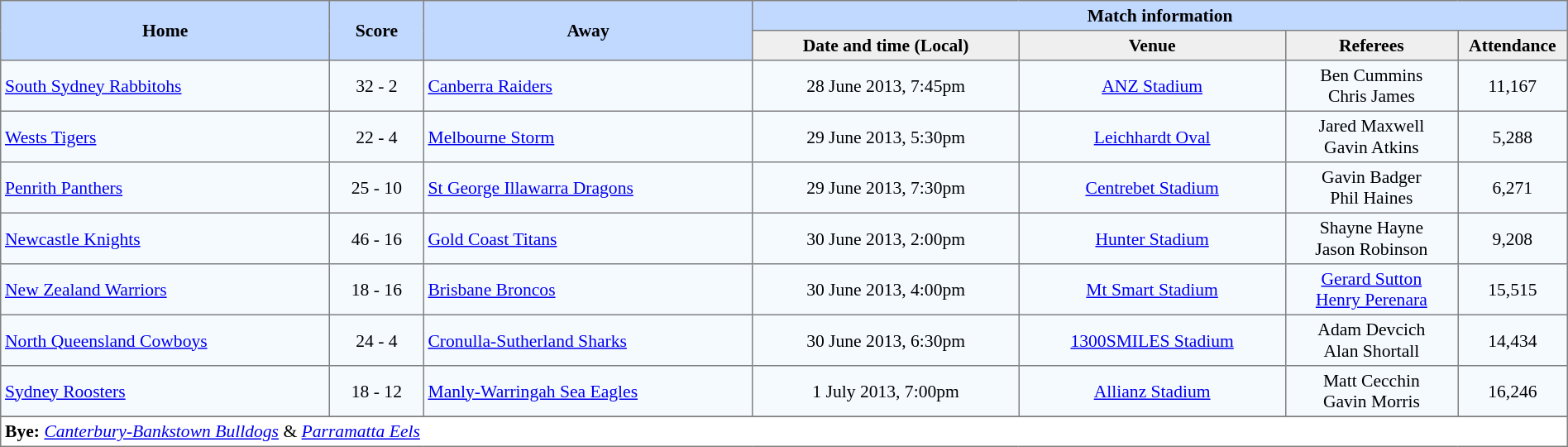<table border="1" cellpadding="3" cellspacing="0" style="border-collapse:collapse; font-size:90%; width:100%;">
<tr style="background:#c1d8ff;">
<th rowspan="2" style="width:21%;">Home</th>
<th rowspan="2" style="width:6%;">Score</th>
<th rowspan="2" style="width:21%;">Away</th>
<th colspan=6>Match information</th>
</tr>
<tr style="background:#efefef;">
<th width=17%>Date and time (Local)</th>
<th width=17%>Venue</th>
<th width=11%>Referees</th>
<th width=7%>Attendance</th>
</tr>
<tr style="text-align:center; background:#f5faff;">
<td align=left> <a href='#'>South Sydney Rabbitohs</a></td>
<td>32 - 2</td>
<td align=left> <a href='#'>Canberra Raiders</a></td>
<td>28 June 2013, 7:45pm</td>
<td><a href='#'>ANZ Stadium</a></td>
<td>Ben Cummins<br>Chris James</td>
<td>11,167</td>
</tr>
<tr style="text-align:center; background:#f5faff;">
<td align=left> <a href='#'>Wests Tigers</a></td>
<td>22 - 4</td>
<td align=left> <a href='#'>Melbourne Storm</a></td>
<td>29 June 2013, 5:30pm</td>
<td><a href='#'>Leichhardt Oval</a></td>
<td>Jared Maxwell<br>Gavin Atkins</td>
<td>5,288</td>
</tr>
<tr style="text-align:center; background:#f5faff;">
<td align=left> <a href='#'>Penrith Panthers</a></td>
<td>25 - 10</td>
<td align=left> <a href='#'>St George Illawarra Dragons</a></td>
<td>29 June 2013, 7:30pm</td>
<td><a href='#'>Centrebet Stadium</a></td>
<td>Gavin Badger<br>Phil Haines</td>
<td>6,271</td>
</tr>
<tr style="text-align:center; background:#f5faff;">
<td align=left> <a href='#'>Newcastle Knights</a></td>
<td>46 - 16</td>
<td align=left> <a href='#'>Gold Coast Titans</a></td>
<td>30 June 2013, 2:00pm</td>
<td><a href='#'>Hunter Stadium</a></td>
<td>Shayne Hayne<br>Jason Robinson</td>
<td>9,208</td>
</tr>
<tr style="text-align:center; background:#f5faff;">
<td align=left> <a href='#'>New Zealand Warriors</a></td>
<td>18 - 16</td>
<td align=left> <a href='#'>Brisbane Broncos</a></td>
<td>30 June 2013, 4:00pm</td>
<td><a href='#'>Mt Smart Stadium</a></td>
<td><a href='#'>Gerard Sutton</a><br><a href='#'>Henry Perenara</a></td>
<td>15,515</td>
</tr>
<tr style="text-align:center; background:#f5faff;">
<td align=left> <a href='#'>North Queensland Cowboys</a></td>
<td>24 - 4</td>
<td align=left> <a href='#'>Cronulla-Sutherland Sharks</a></td>
<td>30 June 2013, 6:30pm</td>
<td><a href='#'>1300SMILES Stadium</a></td>
<td>Adam Devcich<br>Alan Shortall</td>
<td>14,434</td>
</tr>
<tr style="text-align:center; background:#f5faff;">
<td align=left> <a href='#'>Sydney Roosters</a></td>
<td>18 - 12</td>
<td align=left> <a href='#'>Manly-Warringah Sea Eagles</a></td>
<td>1 July 2013, 7:00pm</td>
<td><a href='#'>Allianz Stadium</a></td>
<td>Matt Cecchin<br>Gavin Morris</td>
<td>16,246</td>
</tr>
<tr style="text-align:center; background:#f5faff;">
</tr>
<tr>
<td colspan="7" align="left"><strong>Bye:</strong> <em><a href='#'>Canterbury-Bankstown Bulldogs</a></em> & <em><a href='#'>Parramatta Eels</a></em></td>
</tr>
</table>
